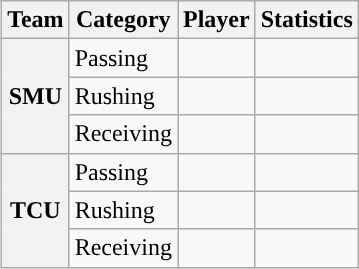<table class="wikitable" style="float:right">
<tr>
<th>Team</th>
<th>Category</th>
<th>Player</th>
<th>Statistics</th>
</tr>
<tr>
<th rowspan=3>SMU</th>
<td>Passing</td>
<td></td>
<td></td>
</tr>
<tr>
<td>Rushing</td>
<td></td>
<td></td>
</tr>
<tr>
<td>Receiving</td>
<td></td>
<td></td>
</tr>
<tr>
<th rowspan=3>TCU</th>
<td>Passing</td>
<td></td>
<td></td>
</tr>
<tr>
<td>Rushing</td>
<td></td>
<td></td>
</tr>
<tr>
<td>Receiving</td>
<td></td>
<td></td>
</tr>
</table>
